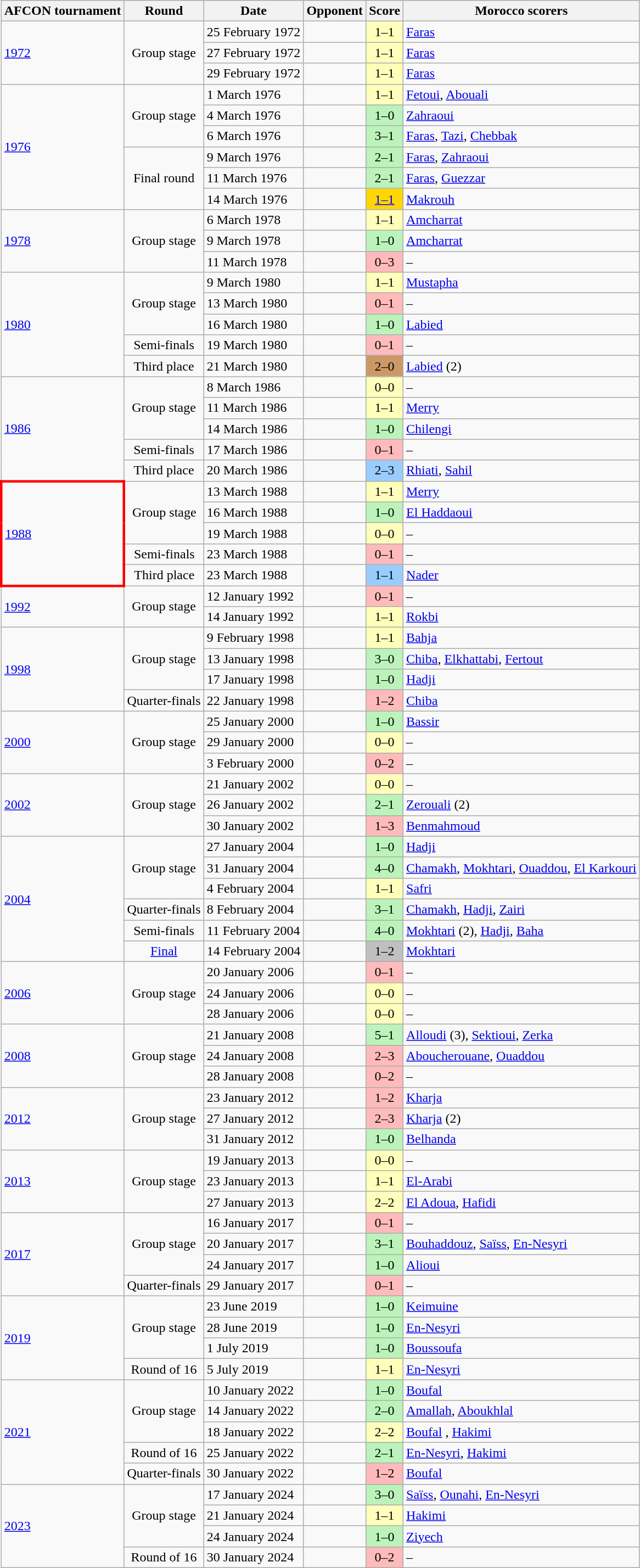<table class="wikitable" style="text-align:left;">
<tr>
<th>AFCON tournament</th>
<th>Round</th>
<th>Date</th>
<th>Opponent</th>
<th>Score</th>
<th>Morocco scorers</th>
</tr>
<tr>
<td rowspan=3> <a href='#'>1972</a></td>
<td rowspan=3 align=center>Group stage</td>
<td>25 February 1972</td>
<td></td>
<td align="center" bgcolor="#ffffbb">1–1</td>
<td><a href='#'>Faras</a></td>
</tr>
<tr>
<td>27 February 1972</td>
<td></td>
<td align="center" bgcolor="#ffffbb">1–1</td>
<td><a href='#'>Faras</a></td>
</tr>
<tr>
<td>29 February 1972</td>
<td></td>
<td align="center" bgcolor="#ffffbb">1–1</td>
<td><a href='#'>Faras</a></td>
</tr>
<tr>
<td rowspan=6> <a href='#'>1976</a></td>
<td rowspan=3 align=center>Group stage</td>
<td>1 March 1976</td>
<td></td>
<td align="center" bgcolor="#ffffbb">1–1</td>
<td><a href='#'>Fetoui</a>, <a href='#'>Abouali</a></td>
</tr>
<tr>
<td>4 March 1976</td>
<td></td>
<td align="center" bgcolor="#bbf3bb">1–0</td>
<td><a href='#'>Zahraoui</a></td>
</tr>
<tr>
<td>6 March 1976</td>
<td></td>
<td align="center" bgcolor="#bbf3bb">3–1</td>
<td><a href='#'>Faras</a>, <a href='#'>Tazi</a>, <a href='#'>Chebbak</a></td>
</tr>
<tr>
<td rowspan=3 align=center>Final round</td>
<td>9 March 1976</td>
<td></td>
<td align="center" bgcolor="#bbf3bb">2–1</td>
<td><a href='#'>Faras</a>, <a href='#'>Zahraoui</a></td>
</tr>
<tr>
<td>11 March 1976</td>
<td></td>
<td align="center" bgcolor="#bbf3bb">2–1</td>
<td><a href='#'>Faras</a>, <a href='#'>Guezzar</a></td>
</tr>
<tr>
<td>14 March 1976</td>
<td></td>
<td align=center style="background:Gold;"><a href='#'>1–1</a></td>
<td><a href='#'>Makrouh</a></td>
</tr>
<tr>
<td rowspan=3> <a href='#'>1978</a></td>
<td rowspan=3 align=center>Group stage</td>
<td>6 March 1978</td>
<td></td>
<td align="center" bgcolor="#ffffbb">1–1</td>
<td><a href='#'>Amcharrat</a></td>
</tr>
<tr>
<td>9 March 1978</td>
<td></td>
<td align="center" bgcolor="#bbf3bb">1–0</td>
<td><a href='#'>Amcharrat</a></td>
</tr>
<tr>
<td>11 March 1978</td>
<td></td>
<td align="center" bgcolor="#ffbbbb">0–3</td>
<td>–</td>
</tr>
<tr>
<td rowspan=5> <a href='#'>1980</a></td>
<td rowspan=3 align=center>Group stage</td>
<td>9 March 1980</td>
<td></td>
<td align="center" bgcolor="#ffffbb">1–1</td>
<td><a href='#'>Mustapha</a></td>
</tr>
<tr>
<td>13 March 1980</td>
<td></td>
<td align="center" bgcolor="#ffbbbb">0–1</td>
<td>–</td>
</tr>
<tr>
<td>16 March 1980</td>
<td></td>
<td align="center" bgcolor="#bbf3bb">1–0</td>
<td><a href='#'>Labied</a></td>
</tr>
<tr>
<td align=center>Semi-finals</td>
<td>19 March 1980</td>
<td></td>
<td align="center" bgcolor="#ffbbbb">0–1</td>
<td>–</td>
</tr>
<tr>
<td align=center>Third place</td>
<td>21 March 1980</td>
<td></td>
<td align=center style="background:#c96;">2–0</td>
<td><a href='#'>Labied</a> (2)</td>
</tr>
<tr>
<td rowspan=5> <a href='#'>1986</a></td>
<td rowspan=3 align=center>Group stage</td>
<td>8 March 1986</td>
<td></td>
<td align="center" bgcolor="#ffffbb">0–0</td>
<td>–</td>
</tr>
<tr>
<td>11 March 1986</td>
<td></td>
<td align="center" bgcolor="#ffffbb">1–1</td>
<td><a href='#'>Merry</a></td>
</tr>
<tr>
<td>14 March 1986</td>
<td></td>
<td align="center" bgcolor="#bbf3bb">1–0</td>
<td><a href='#'>Chilengi</a> </td>
</tr>
<tr>
<td align=center>Semi-finals</td>
<td>17 March 1986</td>
<td></td>
<td align="center" bgcolor="#ffbbbb">0–1</td>
<td>–</td>
</tr>
<tr>
<td align=center>Third place</td>
<td>20 March 1986</td>
<td></td>
<td align=center style="background:#9acdff;">2–3</td>
<td><a href='#'>Rhiati</a>, <a href='#'>Sahil</a></td>
</tr>
<tr>
<td rowspan=5 style="border: 3px solid red"> <a href='#'>1988</a></td>
<td rowspan=3 align=center>Group stage</td>
<td>13 March 1988</td>
<td></td>
<td align="center" bgcolor="#ffffbb">1–1</td>
<td><a href='#'>Merry</a> </td>
</tr>
<tr>
<td>16 March 1988</td>
<td></td>
<td align="center" bgcolor="#bbf3bb">1–0</td>
<td><a href='#'>El Haddaoui</a></td>
</tr>
<tr>
<td>19 March 1988</td>
<td></td>
<td align="center" bgcolor="#ffffbb">0–0</td>
<td>–</td>
</tr>
<tr>
<td align=center>Semi-finals</td>
<td>23 March 1988</td>
<td></td>
<td align="center" bgcolor="#ffbbbb">0–1</td>
<td>–</td>
</tr>
<tr>
<td align=center>Third place</td>
<td>23 March 1988</td>
<td></td>
<td align=center style="background:#9acdff;">1–1<br></td>
<td><a href='#'>Nader</a></td>
</tr>
<tr>
<td rowspan=2> <a href='#'>1992</a></td>
<td rowspan=2 align=center>Group stage</td>
<td>12 January 1992</td>
<td></td>
<td align="center" bgcolor="#ffbbbb">0–1</td>
<td>–</td>
</tr>
<tr>
<td>14 January 1992</td>
<td></td>
<td align="center" bgcolor="#ffffbb">1–1</td>
<td><a href='#'>Rokbi</a></td>
</tr>
<tr>
<td rowspan=4> <a href='#'>1998</a></td>
<td rowspan=3 align=center>Group stage</td>
<td>9 February 1998</td>
<td></td>
<td align="center" bgcolor="#ffffbb">1–1</td>
<td><a href='#'>Bahja</a></td>
</tr>
<tr>
<td>13 January 1998</td>
<td></td>
<td align="center" bgcolor="#bbf3bb">3–0</td>
<td><a href='#'>Chiba</a>, <a href='#'>Elkhattabi</a>, <a href='#'>Fertout</a></td>
</tr>
<tr>
<td>17 January 1998</td>
<td></td>
<td align="center" bgcolor="#bbf3bb">1–0</td>
<td><a href='#'>Hadji</a></td>
</tr>
<tr>
<td align=center>Quarter-finals</td>
<td>22 January 1998</td>
<td></td>
<td align="center" bgcolor="#ffbbbb">1–2</td>
<td><a href='#'>Chiba</a></td>
</tr>
<tr>
<td rowspan=3>  <a href='#'>2000</a></td>
<td rowspan=3 align=center>Group stage</td>
<td>25 January 2000</td>
<td></td>
<td align="center" bgcolor="#bbf3bb">1–0</td>
<td><a href='#'>Bassir</a></td>
</tr>
<tr>
<td>29 January 2000</td>
<td></td>
<td align="center" bgcolor="#ffffbb">0–0</td>
<td>–</td>
</tr>
<tr>
<td>3 February 2000</td>
<td></td>
<td align="center" bgcolor="#ffbbbb">0–2</td>
<td>–</td>
</tr>
<tr>
<td rowspan=3> <a href='#'>2002</a></td>
<td rowspan=3 align=center>Group stage</td>
<td>21 January 2002</td>
<td></td>
<td align="center" bgcolor="#ffffbb">0–0</td>
<td>–</td>
</tr>
<tr>
<td>26 January 2002</td>
<td></td>
<td align="center" bgcolor="#bbf3bb">2–1</td>
<td><a href='#'>Zerouali</a> (2)</td>
</tr>
<tr>
<td>30 January 2002</td>
<td></td>
<td align="center" bgcolor="#ffbbbb">1–3</td>
<td><a href='#'>Benmahmoud</a> </td>
</tr>
<tr>
<td rowspan=6> <a href='#'>2004</a></td>
<td rowspan=3 align=center>Group stage</td>
<td>27 January 2004</td>
<td></td>
<td align="center" bgcolor="#bbf3bb">1–0</td>
<td><a href='#'>Hadji</a></td>
</tr>
<tr>
<td>31 January 2004</td>
<td></td>
<td align="center" bgcolor="#bbf3bb">4–0</td>
<td><a href='#'>Chamakh</a>, <a href='#'>Mokhtari</a>, <a href='#'>Ouaddou</a>, <a href='#'>El Karkouri</a></td>
</tr>
<tr>
<td>4 February 2004</td>
<td></td>
<td align="center" bgcolor="#ffffbb">1–1</td>
<td><a href='#'>Safri</a> </td>
</tr>
<tr>
<td align=center>Quarter-finals</td>
<td>8 February 2004</td>
<td></td>
<td align="center" bgcolor="#bbf3bb">3–1 </td>
<td><a href='#'>Chamakh</a>, <a href='#'>Hadji</a>, <a href='#'>Zairi</a></td>
</tr>
<tr>
<td align=center>Semi-finals</td>
<td>11 February 2004</td>
<td></td>
<td align="center" bgcolor="#bbf3bb">4–0</td>
<td><a href='#'>Mokhtari</a> (2), <a href='#'>Hadji</a>, <a href='#'>Baha</a></td>
</tr>
<tr>
<td align=center><a href='#'>Final</a></td>
<td>14 February 2004</td>
<td></td>
<td align=center style="background:silver;">1–2</td>
<td><a href='#'>Mokhtari</a></td>
</tr>
<tr>
<td rowspan=3> <a href='#'>2006</a></td>
<td rowspan=3 align=center>Group stage</td>
<td>20 January 2006</td>
<td></td>
<td align="center" bgcolor="#ffbbbb">0–1</td>
<td>–</td>
</tr>
<tr>
<td>24 January 2006</td>
<td></td>
<td align="center" bgcolor="#ffffbb">0–0</td>
<td>–</td>
</tr>
<tr>
<td>28 January 2006</td>
<td></td>
<td align="center" bgcolor="#ffffbb">0–0</td>
<td>–</td>
</tr>
<tr>
<td rowspan=3> <a href='#'>2008</a></td>
<td rowspan=3 align=center>Group stage</td>
<td>21 January 2008</td>
<td></td>
<td align="center" bgcolor="#bbf3bb">5–1</td>
<td><a href='#'>Alloudi</a> (3), <a href='#'>Sektioui</a>, <a href='#'>Zerka</a></td>
</tr>
<tr>
<td>24 January 2008</td>
<td></td>
<td align="center" bgcolor="#ffbbbb">2–3</td>
<td><a href='#'>Aboucherouane</a>, <a href='#'>Ouaddou</a></td>
</tr>
<tr>
<td>28 January 2008</td>
<td></td>
<td align="center" bgcolor="#ffbbbb">0–2</td>
<td>–</td>
</tr>
<tr>
<td rowspan=3>  <a href='#'>2012</a></td>
<td rowspan=3 align=center>Group stage</td>
<td>23 January 2012</td>
<td></td>
<td align="center" bgcolor="#ffbbbb">1–2</td>
<td><a href='#'>Kharja</a></td>
</tr>
<tr>
<td>27 January 2012</td>
<td></td>
<td align="center" bgcolor="#ffbbbb">2–3</td>
<td><a href='#'>Kharja</a> (2)</td>
</tr>
<tr>
<td>31 January 2012</td>
<td></td>
<td align="center" bgcolor="#bbf3bb">1–0</td>
<td><a href='#'>Belhanda</a></td>
</tr>
<tr>
<td rowspan=3> <a href='#'>2013</a></td>
<td rowspan=3 align=center>Group stage</td>
<td>19 January 2013</td>
<td></td>
<td align="center" bgcolor="#ffffbb">0–0</td>
<td>–</td>
</tr>
<tr>
<td>23 January 2013</td>
<td></td>
<td align="center" bgcolor="#ffffbb">1–1</td>
<td><a href='#'>El-Arabi</a></td>
</tr>
<tr>
<td>27 January 2013</td>
<td></td>
<td align="center" bgcolor="#ffffbb">2–2</td>
<td><a href='#'>El Adoua</a>, <a href='#'>Hafidi</a></td>
</tr>
<tr>
<td rowspan=4> <a href='#'>2017</a></td>
<td rowspan=3 align=center>Group stage</td>
<td>16 January 2017</td>
<td></td>
<td align="center" bgcolor="#ffbbbb">0–1</td>
<td>–</td>
</tr>
<tr>
<td>20 January 2017</td>
<td></td>
<td align="center" bgcolor="#bbf3bb">3–1</td>
<td><a href='#'>Bouhaddouz</a>, <a href='#'>Saïss</a>, <a href='#'>En-Nesyri</a></td>
</tr>
<tr>
<td>24 January 2017</td>
<td></td>
<td align="center" bgcolor="#bbf3bb">1–0</td>
<td><a href='#'>Alioui</a></td>
</tr>
<tr>
<td align=center>Quarter-finals</td>
<td>29 January 2017</td>
<td></td>
<td align="center" bgcolor="#ffbbbb">0–1</td>
<td>–</td>
</tr>
<tr>
<td rowspan=4> <a href='#'>2019</a></td>
<td rowspan=3 align=center>Group stage</td>
<td>23 June 2019</td>
<td></td>
<td align="center" bgcolor="#bbf3bb">1–0</td>
<td><a href='#'>Keimuine</a> </td>
</tr>
<tr>
<td>28 June 2019</td>
<td></td>
<td align="center" bgcolor="#bbf3bb">1–0</td>
<td><a href='#'>En-Nesyri</a></td>
</tr>
<tr>
<td>1 July 2019</td>
<td></td>
<td align="center" bgcolor="#bbf3bb">1–0</td>
<td><a href='#'>Boussoufa</a></td>
</tr>
<tr>
<td align=center>Round of 16</td>
<td>5 July 2019</td>
<td></td>
<td align="center" bgcolor="#ffffbb">1–1<br></td>
<td><a href='#'>En-Nesyri</a></td>
</tr>
<tr>
<td rowspan="5"> <a href='#'>2021</a></td>
<td rowspan="3" align="center">Group stage</td>
<td>10 January 2022</td>
<td></td>
<td align="center" bgcolor="#bbf3bb">1–0</td>
<td><a href='#'>Boufal</a></td>
</tr>
<tr>
<td>14 January 2022</td>
<td></td>
<td align="center" bgcolor="#bbf3bb">2–0</td>
<td><a href='#'>Amallah</a>, <a href='#'>Aboukhlal</a></td>
</tr>
<tr>
<td>18 January 2022</td>
<td></td>
<td align="center" bgcolor="#ffffbb">2–2</td>
<td><a href='#'>Boufal</a> , <a href='#'>Hakimi</a></td>
</tr>
<tr>
<td align="center">Round of 16</td>
<td>25 January 2022</td>
<td></td>
<td align="center" bgcolor="#bbf3bb">2–1</td>
<td><a href='#'>En-Nesyri</a>, <a href='#'>Hakimi</a></td>
</tr>
<tr>
<td align="center">Quarter-finals</td>
<td>30 January 2022</td>
<td></td>
<td align="center" bgcolor="#ffbbbb">1–2 </td>
<td><a href='#'>Boufal</a> </td>
</tr>
<tr>
<td rowspan="4"> <a href='#'>2023</a></td>
<td rowspan="3" align="center">Group stage</td>
<td>17 January 2024</td>
<td></td>
<td align="center" bgcolor="#bbf3bb">3–0</td>
<td><a href='#'>Saïss</a>, <a href='#'>Ounahi</a>, <a href='#'>En-Nesyri</a></td>
</tr>
<tr>
<td>21 January 2024</td>
<td></td>
<td align="center" bgcolor="#ffffbb">1–1</td>
<td><a href='#'>Hakimi</a></td>
</tr>
<tr>
<td>24 January 2024</td>
<td></td>
<td align="center" bgcolor="#bbf3bb">1–0</td>
<td><a href='#'>Ziyech</a></td>
</tr>
<tr>
<td align="center">Round of 16</td>
<td>30 January 2024</td>
<td></td>
<td align="center" bgcolor="#ffbbbb">0–2</td>
<td>–</td>
</tr>
</table>
